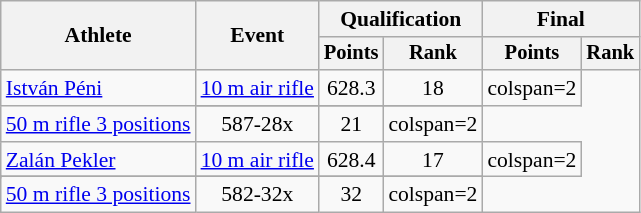<table class="wikitable" style="font-size:90%">
<tr>
<th rowspan="2">Athlete</th>
<th rowspan="2">Event</th>
<th colspan=2>Qualification</th>
<th colspan=2>Final</th>
</tr>
<tr style="font-size:95%">
<th>Points</th>
<th>Rank</th>
<th>Points</th>
<th>Rank</th>
</tr>
<tr align=center>
<td align=left rowspan=2><a href='#'>István Péni</a></td>
<td align=left><a href='#'>10 m air rifle</a></td>
<td>628.3</td>
<td>18</td>
<td>colspan=2 </td>
</tr>
<tr>
</tr>
<tr align=center>
<td align=left><a href='#'>50 m rifle 3 positions</a></td>
<td>587-28x</td>
<td>21</td>
<td>colspan=2 </td>
</tr>
<tr align=center>
<td align=left rowspan=2><a href='#'>Zalán Pekler</a></td>
<td align=left><a href='#'>10 m air rifle</a></td>
<td>628.4</td>
<td>17</td>
<td>colspan=2 </td>
</tr>
<tr>
</tr>
<tr>
</tr>
<tr align=center>
<td align=left><a href='#'>50 m rifle 3 positions</a></td>
<td>582-32x</td>
<td>32</td>
<td>colspan=2 </td>
</tr>
</table>
